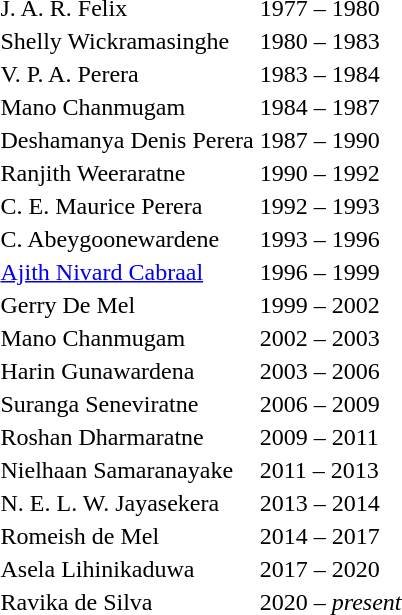<table>
<tr>
<td>J. A. R. Felix</td>
<td>1977 – 1980</td>
</tr>
<tr>
<td>Shelly Wickramasinghe</td>
<td>1980 – 1983</td>
</tr>
<tr>
<td>V. P. A. Perera</td>
<td>1983 – 1984</td>
</tr>
<tr>
<td>Mano Chanmugam</td>
<td>1984 – 1987</td>
</tr>
<tr>
<td>Deshamanya Denis Perera</td>
<td>1987 – 1990</td>
</tr>
<tr>
<td>Ranjith Weeraratne</td>
<td>1990 – 1992</td>
</tr>
<tr>
<td>C. E. Maurice Perera</td>
<td>1992 – 1993</td>
</tr>
<tr>
<td>C. Abeygoonewardene</td>
<td>1993 – 1996</td>
</tr>
<tr>
<td><a href='#'>Ajith Nivard Cabraal</a></td>
<td>1996 – 1999</td>
</tr>
<tr>
<td>Gerry De Mel</td>
<td>1999 – 2002</td>
</tr>
<tr>
<td>Mano Chanmugam</td>
<td>2002 – 2003</td>
</tr>
<tr>
<td>Harin Gunawardena</td>
<td>2003 – 2006</td>
</tr>
<tr>
<td>Suranga Seneviratne</td>
<td>2006 – 2009</td>
</tr>
<tr>
<td>Roshan Dharmaratne</td>
<td>2009 – 2011</td>
</tr>
<tr>
<td>Nielhaan Samaranayake</td>
<td>2011 – 2013</td>
</tr>
<tr>
<td>N. E. L. W. Jayasekera</td>
<td>2013 – 2014</td>
</tr>
<tr>
<td>Romeish de Mel</td>
<td>2014 – 2017</td>
</tr>
<tr>
<td>Asela Lihinikaduwa</td>
<td>2017 – 2020</td>
</tr>
<tr>
<td>Ravika de Silva</td>
<td>2020 – <em>present</em></td>
</tr>
</table>
